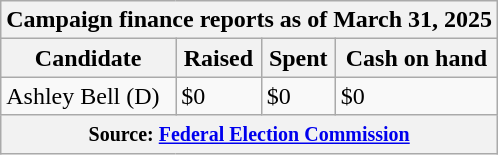<table class="wikitable sortable">
<tr>
<th colspan=4>Campaign finance reports as of March 31, 2025</th>
</tr>
<tr style="text-align:center;">
<th>Candidate</th>
<th>Raised</th>
<th>Spent</th>
<th>Cash on hand</th>
</tr>
<tr>
<td>Ashley Bell (D)</td>
<td>$0</td>
<td>$0</td>
<td>$0</td>
</tr>
<tr>
<th colspan="4"><small>Source: <a href='#'>Federal Election Commission</a></small></th>
</tr>
</table>
